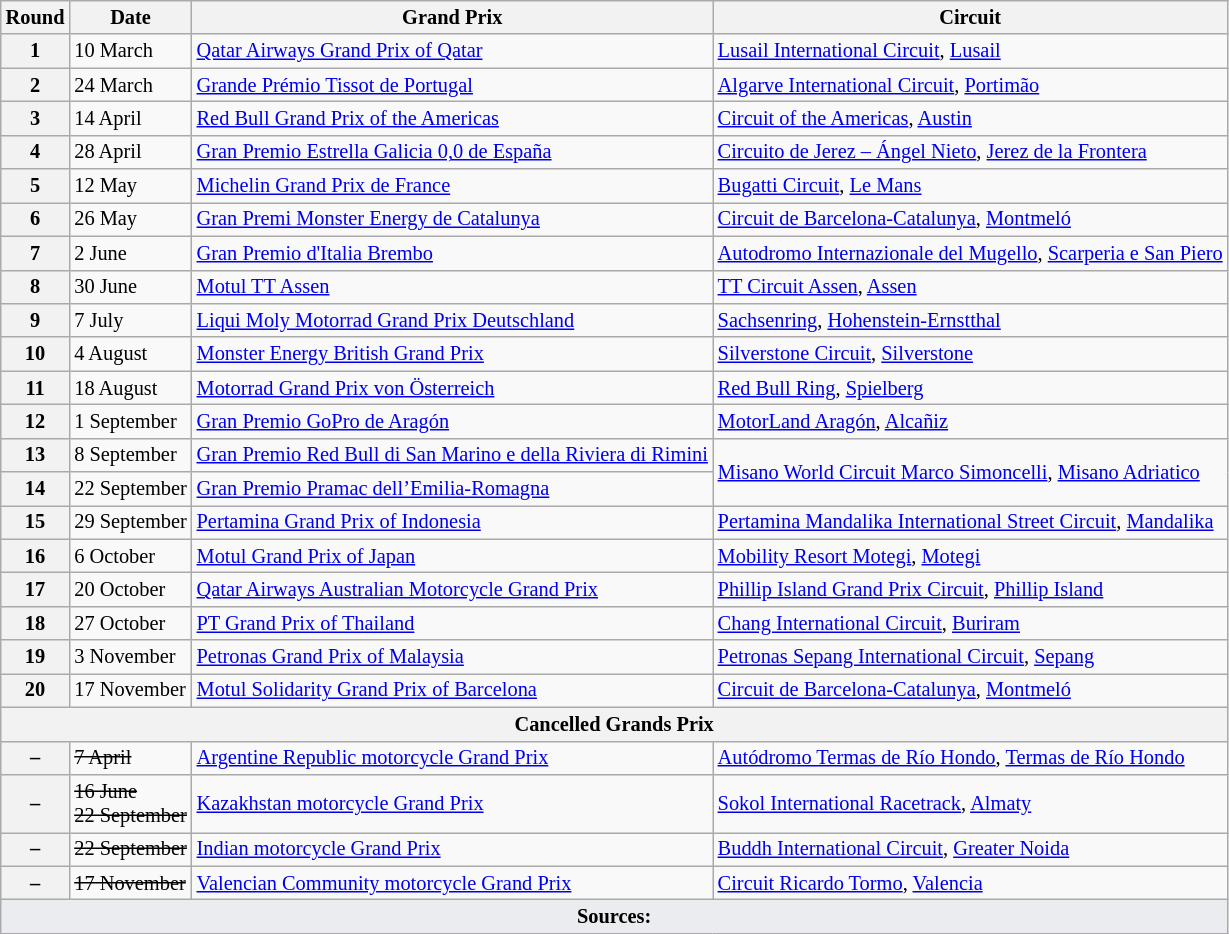<table class="wikitable" style="font-size: 85%;">
<tr>
<th>Round</th>
<th>Date</th>
<th>Grand Prix</th>
<th>Circuit</th>
</tr>
<tr>
<th>1</th>
<td>10 March</td>
<td> <a href='#'>Qatar Airways Grand Prix of Qatar</a></td>
<td><a href='#'>Lusail International Circuit</a>, <a href='#'>Lusail</a></td>
</tr>
<tr>
<th>2</th>
<td>24 March</td>
<td> <a href='#'>Grande Prémio Tissot de Portugal</a></td>
<td><a href='#'>Algarve International Circuit</a>, <a href='#'>Portimão</a></td>
</tr>
<tr>
<th>3</th>
<td>14 April</td>
<td> <a href='#'>Red Bull Grand Prix of the Americas</a></td>
<td><a href='#'>Circuit of the Americas</a>, <a href='#'>Austin</a></td>
</tr>
<tr>
<th>4</th>
<td>28 April</td>
<td> <a href='#'>Gran Premio Estrella Galicia 0,0 de España</a></td>
<td><a href='#'>Circuito de Jerez – Ángel Nieto</a>, <a href='#'>Jerez de la Frontera</a></td>
</tr>
<tr>
<th>5</th>
<td>12 May</td>
<td> <a href='#'>Michelin Grand Prix de France</a></td>
<td><a href='#'>Bugatti Circuit</a>, <a href='#'>Le Mans</a></td>
</tr>
<tr>
<th>6</th>
<td>26 May</td>
<td> <a href='#'>Gran Premi Monster Energy de Catalunya</a></td>
<td><a href='#'>Circuit de Barcelona-Catalunya</a>, <a href='#'>Montmeló</a></td>
</tr>
<tr>
<th>7</th>
<td>2 June</td>
<td> <a href='#'>Gran Premio d'Italia Brembo</a></td>
<td nowrap=""><a href='#'>Autodromo Internazionale del Mugello</a>, <a href='#'>Scarperia e San Piero</a></td>
</tr>
<tr>
<th>8</th>
<td>30 June</td>
<td> <a href='#'>Motul TT Assen</a></td>
<td><a href='#'>TT Circuit Assen</a>, <a href='#'>Assen</a></td>
</tr>
<tr>
<th>9</th>
<td>7 July</td>
<td> <a href='#'>Liqui Moly Motorrad Grand Prix Deutschland</a></td>
<td><a href='#'>Sachsenring</a>, <a href='#'>Hohenstein-Ernstthal</a></td>
</tr>
<tr>
<th>10</th>
<td>4 August</td>
<td> <a href='#'>Monster Energy British Grand Prix</a></td>
<td><a href='#'>Silverstone Circuit</a>, <a href='#'>Silverstone</a></td>
</tr>
<tr>
<th>11</th>
<td>18 August</td>
<td> <a href='#'>Motorrad Grand Prix von Österreich</a></td>
<td><a href='#'>Red Bull Ring</a>, <a href='#'>Spielberg</a></td>
</tr>
<tr>
<th>12</th>
<td>1 September</td>
<td> <a href='#'>Gran Premio GoPro de Aragón</a></td>
<td><a href='#'>MotorLand Aragón</a>, <a href='#'>Alcañiz</a></td>
</tr>
<tr>
<th>13</th>
<td>8 September</td>
<td nowrap=""> <a href='#'>Gran Premio Red Bull di San Marino e della Riviera di Rimini</a></td>
<td rowspan="2"><a href='#'>Misano World Circuit Marco Simoncelli</a>, <a href='#'>Misano Adriatico</a></td>
</tr>
<tr>
<th>14</th>
<td>22 September</td>
<td> <a href='#'>Gran Premio Pramac dell’Emilia-Romagna</a></td>
</tr>
<tr>
<th>15</th>
<td nowrap="">29 September</td>
<td> <a href='#'>Pertamina Grand Prix of Indonesia</a></td>
<td><a href='#'>Pertamina Mandalika International Street Circuit</a>, <a href='#'>Mandalika</a></td>
</tr>
<tr>
<th>16</th>
<td>6 October</td>
<td> <a href='#'>Motul Grand Prix of Japan</a></td>
<td><a href='#'>Mobility Resort Motegi</a>, <a href='#'>Motegi</a></td>
</tr>
<tr>
<th>17</th>
<td>20 October</td>
<td> <a href='#'>Qatar Airways Australian Motorcycle Grand Prix</a></td>
<td><a href='#'>Phillip Island Grand Prix Circuit</a>, <a href='#'>Phillip Island</a></td>
</tr>
<tr>
<th>18</th>
<td>27 October</td>
<td> <a href='#'>PT Grand Prix of Thailand</a></td>
<td><a href='#'>Chang International Circuit</a>, <a href='#'>Buriram</a></td>
</tr>
<tr>
<th>19</th>
<td>3 November</td>
<td> <a href='#'>Petronas Grand Prix of Malaysia</a></td>
<td><a href='#'>Petronas Sepang International Circuit</a>, <a href='#'>Sepang</a></td>
</tr>
<tr>
<th>20</th>
<td>17 November</td>
<td> <a href='#'>Motul Solidarity Grand Prix of Barcelona</a></td>
<td><a href='#'>Circuit de Barcelona-Catalunya</a>, <a href='#'>Montmeló</a></td>
</tr>
<tr>
<th colspan="4">Cancelled Grands Prix</th>
</tr>
<tr>
<th>–</th>
<td><s>7 April</s></td>
<td> <a href='#'>Argentine Republic motorcycle Grand Prix</a></td>
<td><a href='#'>Autódromo Termas de Río Hondo</a>, <a href='#'>Termas de Río Hondo</a></td>
</tr>
<tr>
<th>–</th>
<td><s>16 June</s><br><s>22 September</s></td>
<td> <a href='#'>Kazakhstan motorcycle Grand Prix</a></td>
<td><a href='#'>Sokol International Racetrack</a>, <a href='#'>Almaty</a></td>
</tr>
<tr>
<th>–</th>
<td><s>22 September</s></td>
<td> <a href='#'>Indian motorcycle Grand Prix</a></td>
<td><a href='#'>Buddh International Circuit</a>, <a href='#'>Greater Noida</a></td>
</tr>
<tr>
<th>–</th>
<td><s>17 November</s></td>
<td> <a href='#'>Valencian Community motorcycle Grand Prix</a></td>
<td><a href='#'>Circuit Ricardo Tormo</a>, <a href='#'>Valencia</a></td>
</tr>
<tr class="sortbottom">
<td colspan="4" align="bottom" style="background-color:#EAECF0; text-align:center"><strong>Sources:</strong></td>
</tr>
</table>
